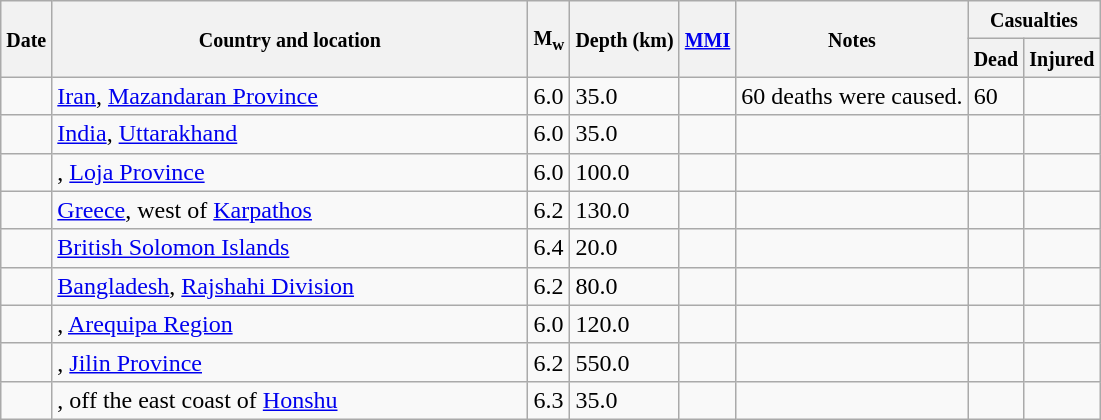<table class="wikitable sortable sort-under" style="border:1px black; margin-left:1em;">
<tr>
<th rowspan="2"><small>Date</small></th>
<th rowspan="2" style="width: 310px"><small>Country and location</small></th>
<th rowspan="2"><small>M<sub>w</sub></small></th>
<th rowspan="2"><small>Depth (km)</small></th>
<th rowspan="2"><small><a href='#'>MMI</a></small></th>
<th rowspan="2" class="unsortable"><small>Notes</small></th>
<th colspan="2"><small>Casualties</small></th>
</tr>
<tr>
<th><small>Dead</small></th>
<th><small>Injured</small></th>
</tr>
<tr>
<td></td>
<td> <a href='#'>Iran</a>, <a href='#'>Mazandaran Province</a></td>
<td>6.0</td>
<td>35.0</td>
<td></td>
<td>60 deaths were caused.</td>
<td>60</td>
<td></td>
</tr>
<tr>
<td></td>
<td> <a href='#'>India</a>, <a href='#'>Uttarakhand</a></td>
<td>6.0</td>
<td>35.0</td>
<td></td>
<td></td>
<td></td>
<td></td>
</tr>
<tr>
<td></td>
<td>, <a href='#'>Loja Province</a></td>
<td>6.0</td>
<td>100.0</td>
<td></td>
<td></td>
<td></td>
<td></td>
</tr>
<tr>
<td></td>
<td> <a href='#'>Greece</a>, west of <a href='#'>Karpathos</a></td>
<td>6.2</td>
<td>130.0</td>
<td></td>
<td></td>
<td></td>
<td></td>
</tr>
<tr>
<td></td>
<td> <a href='#'>British Solomon Islands</a></td>
<td>6.4</td>
<td>20.0</td>
<td></td>
<td></td>
<td></td>
<td></td>
</tr>
<tr>
<td></td>
<td> <a href='#'>Bangladesh</a>, <a href='#'>Rajshahi Division</a></td>
<td>6.2</td>
<td>80.0</td>
<td></td>
<td></td>
<td></td>
<td></td>
</tr>
<tr>
<td></td>
<td>, <a href='#'>Arequipa Region</a></td>
<td>6.0</td>
<td>120.0</td>
<td></td>
<td></td>
<td></td>
<td></td>
</tr>
<tr>
<td></td>
<td>, <a href='#'>Jilin Province</a></td>
<td>6.2</td>
<td>550.0</td>
<td></td>
<td></td>
<td></td>
<td></td>
</tr>
<tr>
<td></td>
<td>, off the east coast of <a href='#'>Honshu</a></td>
<td>6.3</td>
<td>35.0</td>
<td></td>
<td></td>
<td></td>
<td></td>
</tr>
</table>
